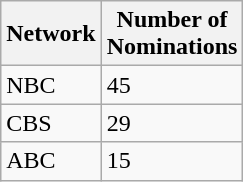<table class="wikitable">
<tr>
<th>Network</th>
<th>Number of<br>Nominations</th>
</tr>
<tr>
<td>NBC</td>
<td>45</td>
</tr>
<tr>
<td>CBS</td>
<td>29</td>
</tr>
<tr>
<td>ABC</td>
<td>15</td>
</tr>
</table>
